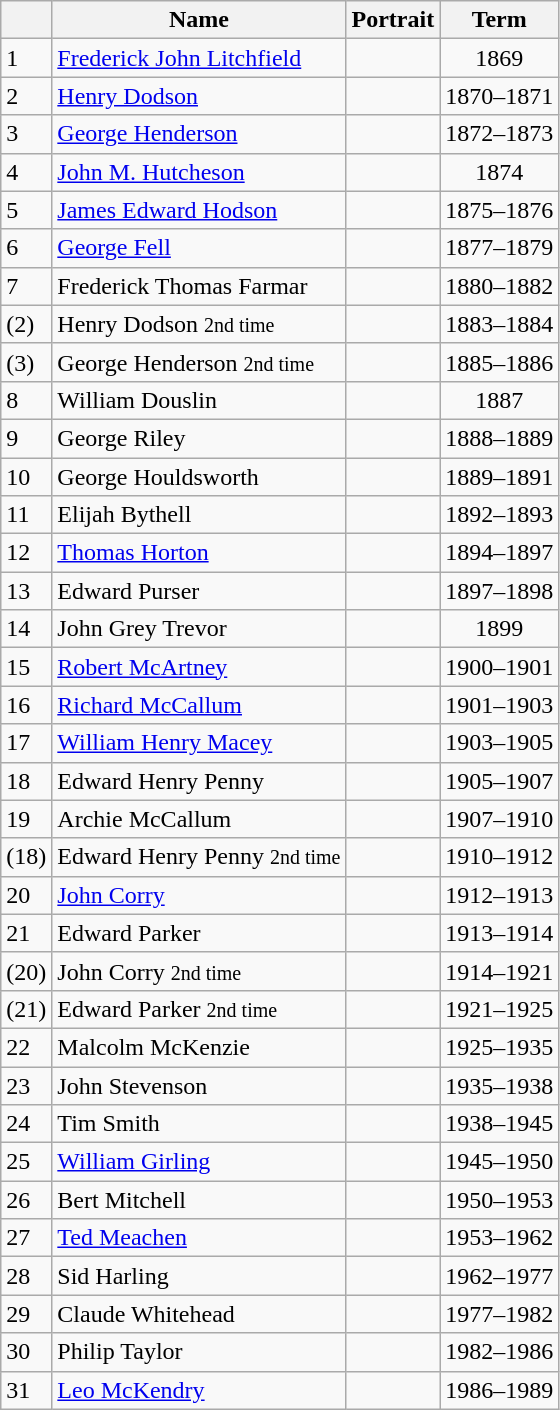<table class="wikitable">
<tr>
<th></th>
<th>Name</th>
<th>Portrait</th>
<th>Term</th>
</tr>
<tr>
<td>1</td>
<td><a href='#'>Frederick John Litchfield</a></td>
<td></td>
<td align=center>1869</td>
</tr>
<tr>
<td>2</td>
<td><a href='#'>Henry Dodson</a></td>
<td></td>
<td align=center>1870–1871</td>
</tr>
<tr>
<td>3</td>
<td><a href='#'>George Henderson</a></td>
<td></td>
<td align=center>1872–1873</td>
</tr>
<tr>
<td>4</td>
<td><a href='#'>John M. Hutcheson</a></td>
<td></td>
<td align=center>1874</td>
</tr>
<tr>
<td>5</td>
<td><a href='#'>James Edward Hodson</a></td>
<td></td>
<td align=center>1875–1876</td>
</tr>
<tr>
<td>6</td>
<td><a href='#'>George Fell</a></td>
<td></td>
<td align=center>1877–1879</td>
</tr>
<tr>
<td>7</td>
<td>Frederick Thomas Farmar</td>
<td></td>
<td align=center>1880–1882</td>
</tr>
<tr>
<td>(2)</td>
<td>Henry Dodson <small>2nd time</small></td>
<td></td>
<td align=center>1883–1884</td>
</tr>
<tr>
<td>(3)</td>
<td>George Henderson <small>2nd time</small></td>
<td></td>
<td align=center>1885–1886</td>
</tr>
<tr>
<td>8</td>
<td>William Douslin</td>
<td></td>
<td align=center>1887</td>
</tr>
<tr>
<td>9</td>
<td>George Riley</td>
<td></td>
<td align=center>1888–1889</td>
</tr>
<tr>
<td>10</td>
<td>George Houldsworth</td>
<td></td>
<td align=center>1889–1891</td>
</tr>
<tr>
<td>11</td>
<td>Elijah Bythell</td>
<td></td>
<td align=center>1892–1893</td>
</tr>
<tr>
<td>12</td>
<td><a href='#'>Thomas Horton</a></td>
<td></td>
<td align=center>1894–1897</td>
</tr>
<tr>
<td>13</td>
<td>Edward Purser</td>
<td></td>
<td align=center>1897–1898</td>
</tr>
<tr>
<td>14</td>
<td>John Grey Trevor</td>
<td></td>
<td align=center>1899</td>
</tr>
<tr>
<td>15</td>
<td><a href='#'>Robert McArtney</a></td>
<td></td>
<td align=center>1900–1901</td>
</tr>
<tr>
<td>16</td>
<td><a href='#'>Richard McCallum</a></td>
<td></td>
<td align=center>1901–1903</td>
</tr>
<tr>
<td>17</td>
<td><a href='#'>William Henry Macey</a></td>
<td></td>
<td align=center>1903–1905</td>
</tr>
<tr>
<td>18</td>
<td>Edward Henry Penny</td>
<td></td>
<td align=center>1905–1907</td>
</tr>
<tr>
<td>19</td>
<td>Archie McCallum</td>
<td></td>
<td align=center>1907–1910</td>
</tr>
<tr>
<td>(18)</td>
<td>Edward Henry Penny <small>2nd time</small></td>
<td></td>
<td align=center>1910–1912</td>
</tr>
<tr>
<td>20</td>
<td><a href='#'>John Corry</a></td>
<td></td>
<td align=center>1912–1913</td>
</tr>
<tr>
<td>21</td>
<td>Edward Parker</td>
<td></td>
<td align=center>1913–1914</td>
</tr>
<tr>
<td>(20)</td>
<td>John Corry <small>2nd time</small></td>
<td></td>
<td align=center>1914–1921</td>
</tr>
<tr>
<td>(21)</td>
<td>Edward Parker <small>2nd time</small></td>
<td></td>
<td align=center>1921–1925</td>
</tr>
<tr>
<td>22</td>
<td>Malcolm McKenzie</td>
<td></td>
<td align=center>1925–1935</td>
</tr>
<tr>
<td>23</td>
<td>John Stevenson</td>
<td></td>
<td align=center>1935–1938</td>
</tr>
<tr>
<td>24</td>
<td>Tim Smith</td>
<td></td>
<td align=center>1938–1945</td>
</tr>
<tr>
<td>25</td>
<td><a href='#'>William Girling</a></td>
<td></td>
<td align=center>1945–1950</td>
</tr>
<tr>
<td>26</td>
<td>Bert Mitchell</td>
<td></td>
<td align=center>1950–1953</td>
</tr>
<tr>
<td>27</td>
<td><a href='#'>Ted Meachen</a></td>
<td></td>
<td align=center>1953–1962</td>
</tr>
<tr>
<td>28</td>
<td>Sid Harling</td>
<td></td>
<td align=center>1962–1977</td>
</tr>
<tr>
<td>29</td>
<td>Claude Whitehead</td>
<td></td>
<td align=center>1977–1982</td>
</tr>
<tr>
<td>30</td>
<td>Philip Taylor</td>
<td></td>
<td align=center>1982–1986</td>
</tr>
<tr>
<td>31</td>
<td><a href='#'>Leo McKendry</a></td>
<td></td>
<td align=center>1986–1989</td>
</tr>
</table>
